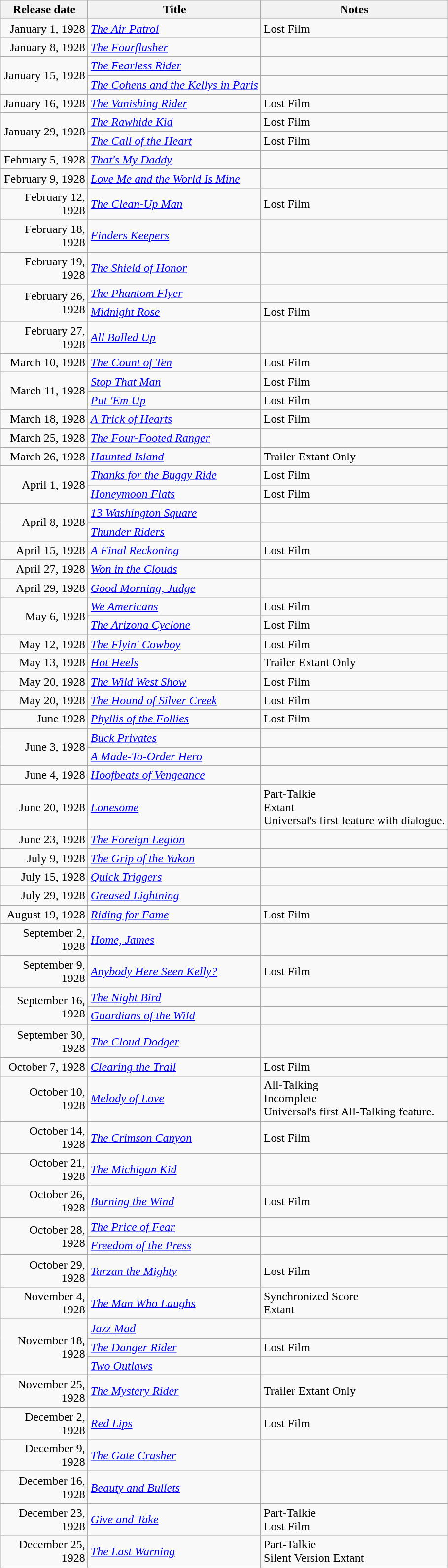<table class="wikitable sortable">
<tr>
<th style="width:111px;">Release date</th>
<th>Title</th>
<th>Notes</th>
</tr>
<tr>
<td style="text-align:right;">January 1, 1928</td>
<td><em><a href='#'>The Air Patrol</a></em></td>
<td>Lost Film</td>
</tr>
<tr>
<td style="text-align:right;">January 8, 1928</td>
<td><em><a href='#'>The Fourflusher</a></em></td>
<td></td>
</tr>
<tr>
<td style="text-align:right;" rowspan="2">January 15, 1928</td>
<td><em><a href='#'>The Fearless Rider</a></em></td>
<td></td>
</tr>
<tr>
<td><em><a href='#'>The Cohens and the Kellys in Paris</a></em></td>
<td></td>
</tr>
<tr>
<td style="text-align:right;">January 16, 1928</td>
<td><em><a href='#'>The Vanishing Rider</a></em></td>
<td>Lost Film</td>
</tr>
<tr>
<td style="text-align:right;" rowspan="2">January 29, 1928</td>
<td><em><a href='#'>The Rawhide Kid</a></em></td>
<td>Lost Film</td>
</tr>
<tr>
<td><em><a href='#'>The Call of the Heart</a></em></td>
<td>Lost Film</td>
</tr>
<tr>
<td style="text-align:right;">February 5, 1928</td>
<td><em><a href='#'>That's My Daddy</a></em></td>
<td></td>
</tr>
<tr>
<td style="text-align:right;">February 9, 1928</td>
<td><em><a href='#'>Love Me and the World Is Mine</a></em></td>
<td></td>
</tr>
<tr>
<td style="text-align:right;">February 12, 1928</td>
<td><em><a href='#'>The Clean-Up Man</a></em></td>
<td>Lost Film</td>
</tr>
<tr>
<td style="text-align:right;">February 18, 1928</td>
<td><em><a href='#'>Finders Keepers</a></em></td>
<td></td>
</tr>
<tr>
<td style="text-align:right;">February 19, 1928</td>
<td><em><a href='#'>The Shield of Honor</a></em></td>
<td></td>
</tr>
<tr>
<td style="text-align:right;" rowspan="2">February 26, 1928</td>
<td><em><a href='#'>The Phantom Flyer</a></em></td>
<td></td>
</tr>
<tr>
<td><em><a href='#'>Midnight Rose</a></em></td>
<td>Lost Film</td>
</tr>
<tr>
<td style="text-align:right;">February 27, 1928</td>
<td><em><a href='#'>All Balled Up</a></em></td>
<td></td>
</tr>
<tr>
<td style="text-align:right;">March 10, 1928</td>
<td><em><a href='#'>The Count of Ten</a></em></td>
<td>Lost Film</td>
</tr>
<tr>
<td style="text-align:right;" rowspan="2">March 11, 1928</td>
<td><em><a href='#'>Stop That Man</a></em></td>
<td>Lost Film</td>
</tr>
<tr>
<td><em><a href='#'>Put 'Em Up</a></em></td>
<td>Lost Film</td>
</tr>
<tr>
<td style="text-align:right;">March 18, 1928</td>
<td><em><a href='#'>A Trick of Hearts</a></em></td>
<td>Lost Film</td>
</tr>
<tr>
<td style="text-align:right;">March 25, 1928</td>
<td><em><a href='#'>The Four-Footed Ranger</a></em></td>
<td></td>
</tr>
<tr>
<td style="text-align:right;">March 26, 1928</td>
<td><em><a href='#'>Haunted Island</a></em></td>
<td>Trailer Extant Only</td>
</tr>
<tr>
<td style="text-align:right;" rowspan="2">April 1, 1928</td>
<td><em><a href='#'>Thanks for the Buggy Ride</a></em></td>
<td>Lost Film</td>
</tr>
<tr>
<td><em><a href='#'>Honeymoon Flats</a></em></td>
<td>Lost Film</td>
</tr>
<tr>
<td style="text-align:right;" rowspan="2">April 8, 1928</td>
<td><em><a href='#'>13 Washington Square</a></em></td>
<td></td>
</tr>
<tr>
<td><em><a href='#'>Thunder Riders</a></em></td>
<td></td>
</tr>
<tr>
<td style="text-align:right;">April 15, 1928</td>
<td><em><a href='#'>A Final Reckoning</a></em></td>
<td>Lost Film</td>
</tr>
<tr>
<td style="text-align:right;">April 27, 1928</td>
<td><em><a href='#'>Won in the Clouds</a></em></td>
<td></td>
</tr>
<tr>
<td style="text-align:right;">April 29, 1928</td>
<td><em><a href='#'>Good Morning, Judge</a></em></td>
<td></td>
</tr>
<tr>
<td style="text-align:right;" rowspan="2">May 6, 1928</td>
<td><em><a href='#'>We Americans</a></em></td>
<td>Lost Film</td>
</tr>
<tr>
<td><em><a href='#'>The Arizona Cyclone</a></em></td>
<td>Lost Film</td>
</tr>
<tr>
<td style="text-align:right;">May 12, 1928</td>
<td><em><a href='#'>The Flyin' Cowboy</a></em></td>
<td>Lost Film</td>
</tr>
<tr>
<td style="text-align:right;">May 13, 1928</td>
<td><em><a href='#'>Hot Heels</a></em></td>
<td>Trailer Extant Only</td>
</tr>
<tr>
<td style="text-align:right;">May 20, 1928</td>
<td><em><a href='#'>The Wild West Show</a></em></td>
<td>Lost Film</td>
</tr>
<tr>
<td style="text-align:right;">May 20, 1928</td>
<td><em><a href='#'>The Hound of Silver Creek</a></em></td>
<td>Lost Film</td>
</tr>
<tr>
<td style="text-align:right;">June 1928</td>
<td><em><a href='#'>Phyllis of the Follies</a></em></td>
<td>Lost Film</td>
</tr>
<tr>
<td style="text-align:right;" rowspan="2">June 3, 1928</td>
<td><em><a href='#'>Buck Privates</a></em></td>
<td></td>
</tr>
<tr>
<td><em><a href='#'>A Made-To-Order Hero</a></em></td>
<td></td>
</tr>
<tr>
<td style="text-align:right;">June 4, 1928</td>
<td><em><a href='#'>Hoofbeats of Vengeance</a></em></td>
<td></td>
</tr>
<tr>
<td style="text-align:right;">June 20, 1928</td>
<td><em><a href='#'>Lonesome</a></em></td>
<td>Part-Talkie<br>Extant<br>Universal's first feature with dialogue.</td>
</tr>
<tr>
<td style="text-align:right;">June 23, 1928</td>
<td><em><a href='#'>The Foreign Legion</a></em></td>
<td></td>
</tr>
<tr>
<td style="text-align:right;">July 9, 1928</td>
<td><em><a href='#'>The Grip of the Yukon</a></em></td>
<td></td>
</tr>
<tr>
<td style="text-align:right;">July 15, 1928</td>
<td><em><a href='#'>Quick Triggers</a></em></td>
<td></td>
</tr>
<tr>
<td style="text-align:right;">July 29, 1928</td>
<td><em><a href='#'>Greased Lightning</a></em></td>
<td></td>
</tr>
<tr>
<td style="text-align:right;">August 19, 1928</td>
<td><em><a href='#'>Riding for Fame</a></em></td>
<td>Lost Film</td>
</tr>
<tr>
<td style="text-align:right;">September 2, 1928</td>
<td><em><a href='#'>Home, James</a></em></td>
<td></td>
</tr>
<tr>
<td style="text-align:right;">September 9, 1928</td>
<td><em><a href='#'>Anybody Here Seen Kelly?</a></em></td>
<td>Lost Film</td>
</tr>
<tr>
<td style="text-align:right;" rowspan="2">September 16, 1928</td>
<td><em><a href='#'>The Night Bird</a></em></td>
<td></td>
</tr>
<tr>
<td><em><a href='#'>Guardians of the Wild</a></em></td>
<td></td>
</tr>
<tr>
<td style="text-align:right;">September 30, 1928</td>
<td><em><a href='#'>The Cloud Dodger</a></em></td>
<td></td>
</tr>
<tr>
<td style="text-align:right;">October 7, 1928</td>
<td><em><a href='#'>Clearing the Trail</a></em></td>
<td>Lost Film</td>
</tr>
<tr>
<td style="text-align:right;">October 10, 1928</td>
<td><em><a href='#'>Melody of Love</a></em></td>
<td>All-Talking<br>Incomplete<br>Universal's first All-Talking feature.</td>
</tr>
<tr>
<td style="text-align:right;">October 14, 1928</td>
<td><em><a href='#'>The Crimson Canyon</a></em></td>
<td>Lost Film</td>
</tr>
<tr>
<td style="text-align:right;">October 21, 1928</td>
<td><em><a href='#'>The Michigan Kid</a></em></td>
<td></td>
</tr>
<tr>
<td style="text-align:right;">October 26, 1928</td>
<td><em><a href='#'>Burning the Wind</a></em></td>
<td>Lost Film</td>
</tr>
<tr>
<td style="text-align:right;" rowspan="2">October 28, 1928</td>
<td><em><a href='#'>The Price of Fear</a></em></td>
<td></td>
</tr>
<tr>
<td><em><a href='#'>Freedom of the Press</a></em></td>
<td></td>
</tr>
<tr>
<td style="text-align:right;">October 29, 1928</td>
<td><em><a href='#'>Tarzan the Mighty</a></em></td>
<td>Lost Film</td>
</tr>
<tr>
<td style="text-align:right;">November 4, 1928</td>
<td><em><a href='#'>The Man Who Laughs</a></em></td>
<td>Synchronized Score<br>Extant</td>
</tr>
<tr>
<td style="text-align:right;" rowspan="3">November 18, 1928</td>
<td><em><a href='#'>Jazz Mad</a></em></td>
<td></td>
</tr>
<tr>
<td><em><a href='#'>The Danger Rider</a></em></td>
<td>Lost Film</td>
</tr>
<tr>
<td><em><a href='#'>Two Outlaws</a></em></td>
<td></td>
</tr>
<tr>
<td style="text-align:right;">November 25, 1928</td>
<td><em><a href='#'>The Mystery Rider</a></em></td>
<td>Trailer Extant Only</td>
</tr>
<tr>
<td style="text-align:right;">December 2, 1928</td>
<td><em><a href='#'>Red Lips</a></em></td>
<td>Lost Film</td>
</tr>
<tr>
<td style="text-align:right;">December 9, 1928</td>
<td><em><a href='#'>The Gate Crasher</a></em></td>
<td></td>
</tr>
<tr>
<td style="text-align:right;">December 16, 1928</td>
<td><em><a href='#'>Beauty and Bullets</a></em></td>
<td></td>
</tr>
<tr>
<td style="text-align:right;">December 23, 1928</td>
<td><em><a href='#'>Give and Take</a></em></td>
<td>Part-Talkie<br>Lost Film</td>
</tr>
<tr>
<td style="text-align:right;">December 25, 1928</td>
<td><em><a href='#'>The Last Warning</a></em></td>
<td>Part-Talkie<br>Silent Version Extant</td>
</tr>
<tr>
</tr>
</table>
